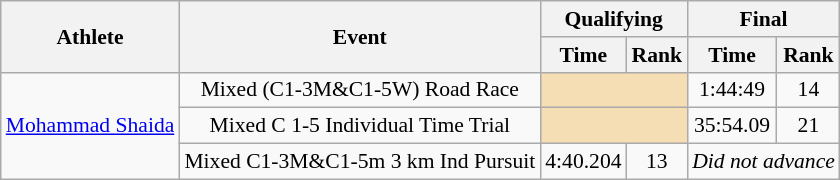<table class=wikitable style="font-size:90%; text-align:center;">
<tr>
<th rowspan="2">Athlete</th>
<th rowspan="2">Event</th>
<th colspan="2">Qualifying</th>
<th colspan="2">Final</th>
</tr>
<tr>
<th>Time</th>
<th>Rank</th>
<th>Time</th>
<th>Rank</th>
</tr>
<tr>
<td align=left rowspan=3><a href='#'>Mohammad Shaida</a></td>
<td>Mixed (C1-3M&C1-5W) Road Race</td>
<td bgcolor=wheat colspan=2></td>
<td>1:44:49</td>
<td>14</td>
</tr>
<tr>
<td>Mixed C 1-5 Individual Time Trial</td>
<td bgcolor=wheat colspan=2></td>
<td>35:54.09</td>
<td>21</td>
</tr>
<tr>
<td>Mixed C1-3M&C1-5m 3 km Ind Pursuit</td>
<td>4:40.204</td>
<td>13</td>
<td colspan=2><em>Did not advance</em></td>
</tr>
</table>
